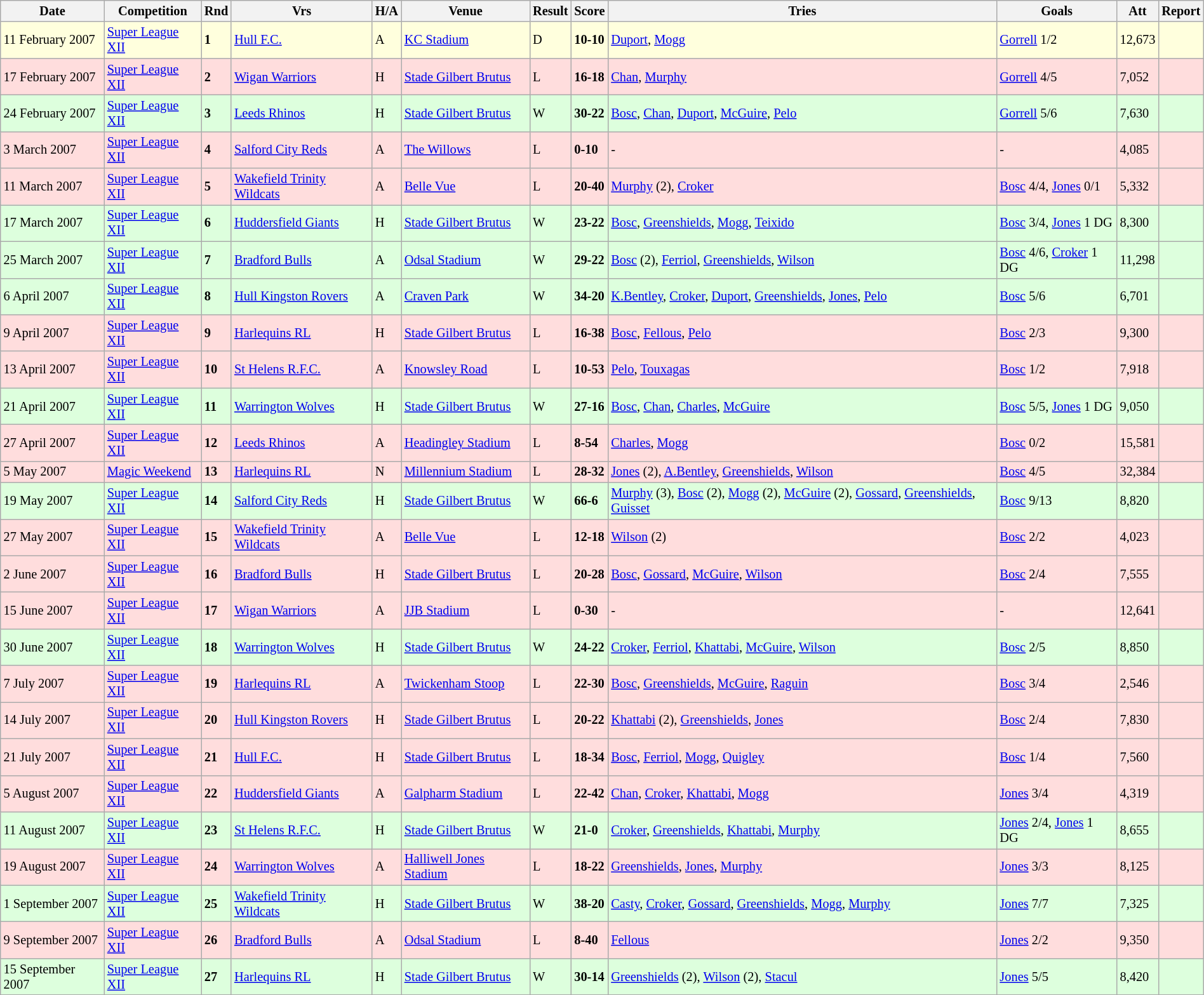<table class="wikitable"  style="font-size:85%; width:100%;">
<tr>
<th>Date</th>
<th>Competition</th>
<th>Rnd</th>
<th>Vrs</th>
<th>H/A</th>
<th>Venue</th>
<th>Result</th>
<th>Score</th>
<th>Tries</th>
<th>Goals</th>
<th>Att</th>
<th>Report</th>
</tr>
<tr style="background:#ffffdd"  width=20 | >
<td>11 February 2007</td>
<td><a href='#'>Super League XII</a></td>
<td><strong>1</strong></td>
<td><a href='#'>Hull F.C.</a></td>
<td>A</td>
<td><a href='#'>KC Stadium</a></td>
<td>D</td>
<td><strong>10-10</strong></td>
<td><a href='#'>Duport</a>, <a href='#'>Mogg</a></td>
<td><a href='#'>Gorrell</a> 1/2</td>
<td>12,673</td>
<td></td>
</tr>
<tr style="background:#ffdddd;" width=20 | >
<td>17 February 2007</td>
<td><a href='#'>Super League XII</a></td>
<td><strong>2</strong></td>
<td><a href='#'>Wigan Warriors</a></td>
<td>H</td>
<td><a href='#'>Stade Gilbert Brutus</a></td>
<td>L</td>
<td><strong>16-18</strong></td>
<td><a href='#'>Chan</a>, <a href='#'>Murphy</a></td>
<td><a href='#'>Gorrell</a> 4/5</td>
<td>7,052</td>
<td></td>
</tr>
<tr style="background:#ddffdd;" width=20 | >
<td>24 February 2007</td>
<td><a href='#'>Super League XII</a></td>
<td><strong>3</strong></td>
<td><a href='#'>Leeds Rhinos</a></td>
<td>H</td>
<td><a href='#'>Stade Gilbert Brutus</a></td>
<td>W</td>
<td><strong>30-22</strong></td>
<td><a href='#'>Bosc</a>, <a href='#'>Chan</a>, <a href='#'>Duport</a>, <a href='#'>McGuire</a>, <a href='#'>Pelo</a></td>
<td><a href='#'>Gorrell</a> 5/6</td>
<td>7,630</td>
<td></td>
</tr>
<tr style="background:#ffdddd;" width=20 | >
<td>3 March 2007</td>
<td><a href='#'>Super League XII</a></td>
<td><strong>4</strong></td>
<td><a href='#'>Salford City Reds</a></td>
<td>A</td>
<td><a href='#'>The Willows</a></td>
<td>L</td>
<td><strong>0-10</strong></td>
<td>-</td>
<td>-</td>
<td>4,085</td>
<td> </td>
</tr>
<tr style="background:#ffdddd;" width=20 | >
<td>11 March 2007</td>
<td><a href='#'>Super League XII</a></td>
<td><strong>5</strong></td>
<td><a href='#'>Wakefield Trinity Wildcats</a></td>
<td>A</td>
<td><a href='#'>Belle Vue</a></td>
<td>L</td>
<td><strong>20-40</strong></td>
<td><a href='#'>Murphy</a> (2), <a href='#'>Croker</a></td>
<td><a href='#'>Bosc</a> 4/4, <a href='#'>Jones</a> 0/1</td>
<td>5,332</td>
<td></td>
</tr>
<tr style="background:#ddffdd;" width=20 | >
<td>17 March 2007</td>
<td><a href='#'>Super League XII</a></td>
<td><strong>6</strong></td>
<td><a href='#'>Huddersfield Giants</a></td>
<td>H</td>
<td><a href='#'>Stade Gilbert Brutus</a></td>
<td>W</td>
<td><strong>23-22</strong></td>
<td><a href='#'>Bosc</a>, <a href='#'>Greenshields</a>, <a href='#'>Mogg</a>, <a href='#'>Teixido</a></td>
<td><a href='#'>Bosc</a> 3/4, <a href='#'>Jones</a> 1 DG</td>
<td>8,300</td>
<td></td>
</tr>
<tr style="background:#ddffdd;" width=20 | >
<td>25 March 2007</td>
<td><a href='#'>Super League XII</a></td>
<td><strong>7</strong></td>
<td><a href='#'>Bradford Bulls</a></td>
<td>A</td>
<td><a href='#'>Odsal Stadium</a></td>
<td>W</td>
<td><strong>29-22</strong></td>
<td><a href='#'>Bosc</a> (2), <a href='#'>Ferriol</a>, <a href='#'>Greenshields</a>, <a href='#'>Wilson</a></td>
<td><a href='#'>Bosc</a> 4/6, <a href='#'>Croker</a> 1 DG</td>
<td>11,298</td>
<td></td>
</tr>
<tr style="background:#ddffdd;" width=20 | >
<td>6 April 2007</td>
<td><a href='#'>Super League XII</a></td>
<td><strong>8</strong></td>
<td><a href='#'>Hull Kingston Rovers</a></td>
<td>A</td>
<td><a href='#'>Craven Park</a></td>
<td>W</td>
<td><strong>34-20</strong></td>
<td><a href='#'>K.Bentley</a>, <a href='#'>Croker</a>, <a href='#'>Duport</a>, <a href='#'>Greenshields</a>, <a href='#'>Jones</a>, <a href='#'>Pelo</a></td>
<td><a href='#'>Bosc</a> 5/6</td>
<td>6,701</td>
<td></td>
</tr>
<tr style="background:#ffdddd;" width=20 | >
<td>9 April 2007</td>
<td><a href='#'>Super League XII</a></td>
<td><strong>9</strong></td>
<td><a href='#'>Harlequins RL</a></td>
<td>H</td>
<td><a href='#'>Stade Gilbert Brutus</a></td>
<td>L</td>
<td><strong>16-38</strong></td>
<td><a href='#'>Bosc</a>, <a href='#'>Fellous</a>, <a href='#'>Pelo</a></td>
<td><a href='#'>Bosc</a> 2/3</td>
<td>9,300</td>
<td></td>
</tr>
<tr style="background:#ffdddd;" width=20 | >
<td>13 April 2007</td>
<td><a href='#'>Super League XII</a></td>
<td><strong>10</strong></td>
<td><a href='#'>St Helens R.F.C.</a></td>
<td>A</td>
<td><a href='#'>Knowsley Road</a></td>
<td>L</td>
<td><strong>10-53</strong></td>
<td><a href='#'>Pelo</a>, <a href='#'>Touxagas</a></td>
<td><a href='#'>Bosc</a> 1/2</td>
<td>7,918</td>
<td></td>
</tr>
<tr style="background:#ddffdd;" width=20 | >
<td>21 April 2007</td>
<td><a href='#'>Super League XII</a></td>
<td><strong>11</strong></td>
<td><a href='#'>Warrington Wolves</a></td>
<td>H</td>
<td><a href='#'>Stade Gilbert Brutus</a></td>
<td>W</td>
<td><strong>27-16</strong></td>
<td><a href='#'>Bosc</a>, <a href='#'>Chan</a>, <a href='#'>Charles</a>, <a href='#'>McGuire</a></td>
<td><a href='#'>Bosc</a> 5/5, <a href='#'>Jones</a> 1 DG</td>
<td>9,050</td>
<td></td>
</tr>
<tr style="background:#ffdddd;" width=20 | >
<td>27 April 2007</td>
<td><a href='#'>Super League XII</a></td>
<td><strong>12</strong></td>
<td><a href='#'>Leeds Rhinos</a></td>
<td>A</td>
<td><a href='#'>Headingley Stadium</a></td>
<td>L</td>
<td><strong>8-54</strong></td>
<td><a href='#'>Charles</a>, <a href='#'>Mogg</a></td>
<td><a href='#'>Bosc</a> 0/2</td>
<td>15,581</td>
<td></td>
</tr>
<tr style="background:#ffdddd;" width=20 | >
<td>5 May 2007</td>
<td><a href='#'>Magic Weekend</a></td>
<td><strong>13</strong></td>
<td><a href='#'>Harlequins RL</a></td>
<td>N</td>
<td><a href='#'>Millennium Stadium</a></td>
<td>L</td>
<td><strong>28-32</strong></td>
<td><a href='#'>Jones</a> (2), <a href='#'>A.Bentley</a>, <a href='#'>Greenshields</a>, <a href='#'>Wilson</a></td>
<td><a href='#'>Bosc</a> 4/5</td>
<td>32,384</td>
<td></td>
</tr>
<tr style="background:#ddffdd;" width=20 | >
<td>19 May 2007</td>
<td><a href='#'>Super League XII</a></td>
<td><strong>14</strong></td>
<td><a href='#'>Salford City Reds</a></td>
<td>H</td>
<td><a href='#'>Stade Gilbert Brutus</a></td>
<td>W</td>
<td><strong>66-6</strong></td>
<td><a href='#'>Murphy</a> (3), <a href='#'>Bosc</a> (2), <a href='#'>Mogg</a> (2), <a href='#'>McGuire</a> (2), <a href='#'>Gossard</a>, <a href='#'>Greenshields</a>, <a href='#'>Guisset</a></td>
<td><a href='#'>Bosc</a> 9/13</td>
<td>8,820</td>
<td></td>
</tr>
<tr style="background:#ffdddd;" width=20 | >
<td>27 May 2007</td>
<td><a href='#'>Super League XII</a></td>
<td><strong>15</strong></td>
<td><a href='#'>Wakefield Trinity Wildcats</a></td>
<td>A</td>
<td><a href='#'>Belle Vue</a></td>
<td>L</td>
<td><strong>12-18</strong></td>
<td><a href='#'>Wilson</a> (2)</td>
<td><a href='#'>Bosc</a> 2/2</td>
<td>4,023</td>
<td></td>
</tr>
<tr style="background:#ffdddd;" width=20 | >
<td>2 June 2007</td>
<td><a href='#'>Super League XII</a></td>
<td><strong>16</strong></td>
<td><a href='#'>Bradford Bulls</a></td>
<td>H</td>
<td><a href='#'>Stade Gilbert Brutus</a></td>
<td>L</td>
<td><strong>20-28</strong></td>
<td><a href='#'>Bosc</a>, <a href='#'>Gossard</a>, <a href='#'>McGuire</a>, <a href='#'>Wilson</a></td>
<td><a href='#'>Bosc</a> 2/4</td>
<td>7,555</td>
<td></td>
</tr>
<tr style="background:#ffdddd;" width=20 | >
<td>15 June 2007</td>
<td><a href='#'>Super League XII</a></td>
<td><strong>17</strong></td>
<td><a href='#'>Wigan Warriors</a></td>
<td>A</td>
<td><a href='#'>JJB Stadium</a></td>
<td>L</td>
<td><strong>0-30</strong></td>
<td>-</td>
<td>-</td>
<td>12,641</td>
<td></td>
</tr>
<tr style="background:#ddffdd;" width=20 | >
<td>30 June 2007</td>
<td><a href='#'>Super League XII</a></td>
<td><strong>18</strong></td>
<td><a href='#'>Warrington Wolves</a></td>
<td>H</td>
<td><a href='#'>Stade Gilbert Brutus</a></td>
<td>W</td>
<td><strong>24-22</strong></td>
<td><a href='#'>Croker</a>, <a href='#'>Ferriol</a>, <a href='#'>Khattabi</a>, <a href='#'>McGuire</a>, <a href='#'>Wilson</a></td>
<td><a href='#'>Bosc</a> 2/5</td>
<td>8,850</td>
<td></td>
</tr>
<tr style="background:#ffdddd;" width=20 | >
<td>7 July 2007</td>
<td><a href='#'>Super League XII</a></td>
<td><strong>19</strong></td>
<td><a href='#'>Harlequins RL</a></td>
<td>A</td>
<td><a href='#'>Twickenham Stoop</a></td>
<td>L</td>
<td><strong>22-30</strong></td>
<td><a href='#'>Bosc</a>, <a href='#'>Greenshields</a>, <a href='#'>McGuire</a>, <a href='#'>Raguin</a></td>
<td><a href='#'>Bosc</a> 3/4</td>
<td>2,546</td>
<td></td>
</tr>
<tr style="background:#ffdddd;" width=20 | >
<td>14 July 2007</td>
<td><a href='#'>Super League XII</a></td>
<td><strong>20</strong></td>
<td><a href='#'>Hull Kingston Rovers</a></td>
<td>H</td>
<td><a href='#'>Stade Gilbert Brutus</a></td>
<td>L</td>
<td><strong>20-22</strong></td>
<td><a href='#'>Khattabi</a> (2), <a href='#'>Greenshields</a>, <a href='#'>Jones</a></td>
<td><a href='#'>Bosc</a> 2/4</td>
<td>7,830</td>
<td></td>
</tr>
<tr style="background:#ffdddd;" width=20 | >
<td>21 July 2007</td>
<td><a href='#'>Super League XII</a></td>
<td><strong>21</strong></td>
<td><a href='#'>Hull F.C.</a></td>
<td>H</td>
<td><a href='#'>Stade Gilbert Brutus</a></td>
<td>L</td>
<td><strong>18-34</strong></td>
<td><a href='#'>Bosc</a>, <a href='#'>Ferriol</a>, <a href='#'>Mogg</a>, <a href='#'>Quigley</a></td>
<td><a href='#'>Bosc</a> 1/4</td>
<td>7,560</td>
<td></td>
</tr>
<tr style="background:#ffdddd;" width=20 | >
<td>5 August 2007</td>
<td><a href='#'>Super League XII</a></td>
<td><strong>22</strong></td>
<td><a href='#'>Huddersfield Giants</a></td>
<td>A</td>
<td><a href='#'>Galpharm Stadium</a></td>
<td>L</td>
<td><strong>22-42</strong></td>
<td><a href='#'>Chan</a>, <a href='#'>Croker</a>, <a href='#'>Khattabi</a>, <a href='#'>Mogg</a></td>
<td><a href='#'>Jones</a> 3/4</td>
<td>4,319</td>
<td></td>
</tr>
<tr style="background:#ddffdd;" width=20 | >
<td>11 August 2007</td>
<td><a href='#'>Super League XII</a></td>
<td><strong>23</strong></td>
<td><a href='#'>St Helens R.F.C.</a></td>
<td>H</td>
<td><a href='#'>Stade Gilbert Brutus</a></td>
<td>W</td>
<td><strong>21-0</strong></td>
<td><a href='#'>Croker</a>, <a href='#'>Greenshields</a>, <a href='#'>Khattabi</a>, <a href='#'>Murphy</a></td>
<td><a href='#'>Jones</a> 2/4, <a href='#'>Jones</a> 1 DG</td>
<td>8,655</td>
<td></td>
</tr>
<tr style="background:#ffdddd;" width=20 | >
<td>19 August 2007</td>
<td><a href='#'>Super League XII</a></td>
<td><strong>24</strong></td>
<td><a href='#'>Warrington Wolves</a></td>
<td>A</td>
<td><a href='#'>Halliwell Jones Stadium</a></td>
<td>L</td>
<td><strong>18-22</strong></td>
<td><a href='#'>Greenshields</a>, <a href='#'>Jones</a>, <a href='#'>Murphy</a></td>
<td><a href='#'>Jones</a> 3/3</td>
<td>8,125</td>
<td></td>
</tr>
<tr style="background:#ddffdd;" width=20 | >
<td>1 September 2007</td>
<td><a href='#'>Super League XII</a></td>
<td><strong>25</strong></td>
<td><a href='#'>Wakefield Trinity Wildcats</a></td>
<td>H</td>
<td><a href='#'>Stade Gilbert Brutus</a></td>
<td>W</td>
<td><strong>38-20</strong></td>
<td><a href='#'>Casty</a>, <a href='#'>Croker</a>, <a href='#'>Gossard</a>, <a href='#'>Greenshields</a>, <a href='#'>Mogg</a>, <a href='#'>Murphy</a></td>
<td><a href='#'>Jones</a> 7/7</td>
<td>7,325</td>
<td></td>
</tr>
<tr style="background:#ffdddd;" width=20 | >
<td>9 September 2007</td>
<td><a href='#'>Super League XII</a></td>
<td><strong>26</strong></td>
<td><a href='#'>Bradford Bulls</a></td>
<td>A</td>
<td><a href='#'>Odsal Stadium</a></td>
<td>L</td>
<td><strong>8-40</strong></td>
<td><a href='#'>Fellous</a></td>
<td><a href='#'>Jones</a> 2/2</td>
<td>9,350</td>
<td></td>
</tr>
<tr style="background:#ddffdd;" width=20 | >
<td>15 September 2007</td>
<td><a href='#'>Super League XII</a></td>
<td><strong>27</strong></td>
<td><a href='#'>Harlequins RL</a></td>
<td>H</td>
<td><a href='#'>Stade Gilbert Brutus</a></td>
<td>W</td>
<td><strong>30-14</strong></td>
<td><a href='#'>Greenshields</a> (2), <a href='#'>Wilson</a> (2), <a href='#'>Stacul</a></td>
<td><a href='#'>Jones</a> 5/5</td>
<td>8,420</td>
<td></td>
</tr>
<tr>
</tr>
</table>
